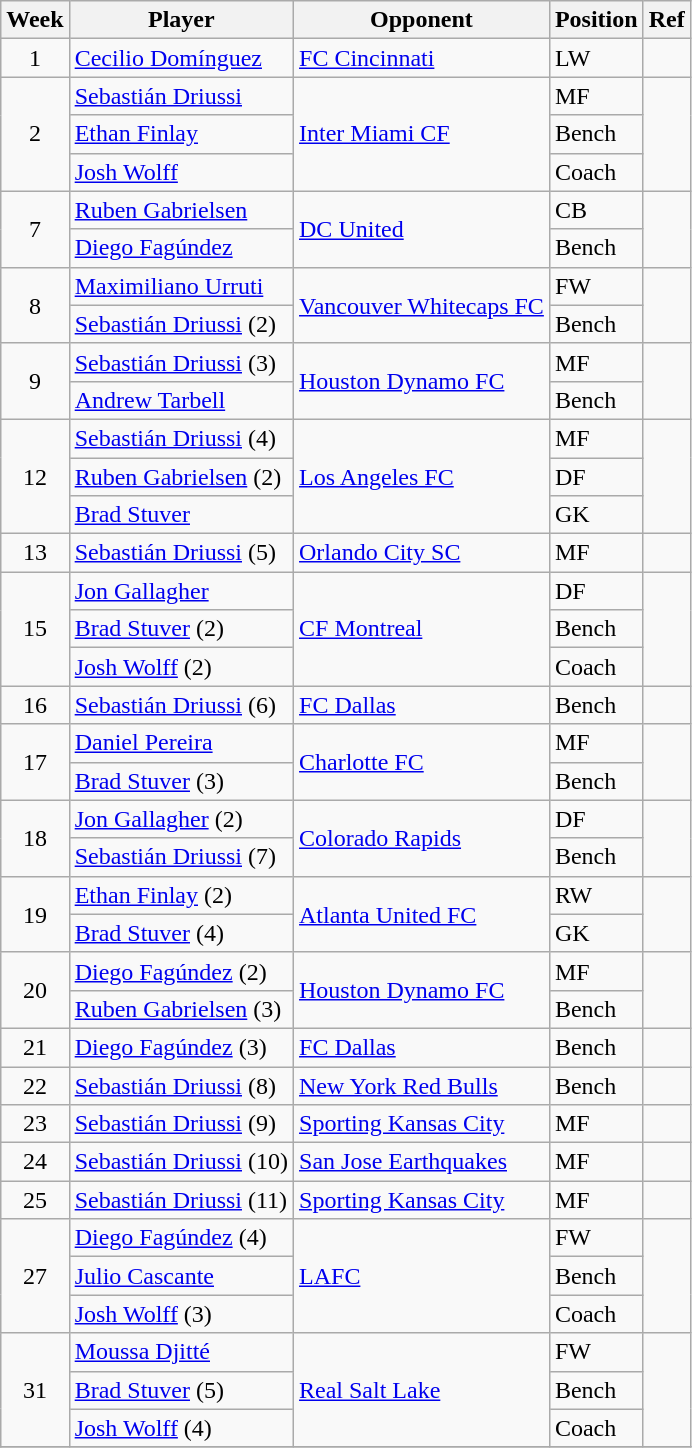<table class=wikitable>
<tr>
<th>Week</th>
<th>Player</th>
<th>Opponent</th>
<th>Position</th>
<th>Ref</th>
</tr>
<tr>
<td align=center rowspan="1">1</td>
<td> <a href='#'>Cecilio Domínguez</a></td>
<td rowspan="1"><a href='#'>FC Cincinnati</a></td>
<td>LW</td>
<td rowspan="1"></td>
</tr>
<tr>
<td align=center rowspan="3">2</td>
<td> <a href='#'>Sebastián Driussi</a></td>
<td rowspan="3"><a href='#'>Inter Miami CF</a></td>
<td>MF</td>
<td rowspan="3"></td>
</tr>
<tr>
<td> <a href='#'>Ethan Finlay</a></td>
<td>Bench</td>
</tr>
<tr>
<td> <a href='#'>Josh Wolff</a></td>
<td>Coach</td>
</tr>
<tr>
<td align=center rowspan="2">7</td>
<td> <a href='#'>Ruben Gabrielsen</a></td>
<td rowspan="2"><a href='#'>DC United</a></td>
<td>CB</td>
<td rowspan="2"></td>
</tr>
<tr>
<td> <a href='#'>Diego Fagúndez</a></td>
<td>Bench</td>
</tr>
<tr>
<td align=center rowspan="2">8</td>
<td> <a href='#'>Maximiliano Urruti</a></td>
<td rowspan="2"><a href='#'>Vancouver Whitecaps FC</a></td>
<td>FW</td>
<td rowspan="2"></td>
</tr>
<tr>
<td> <a href='#'>Sebastián Driussi</a> (2)</td>
<td>Bench</td>
</tr>
<tr>
<td align=center rowspan="2">9</td>
<td> <a href='#'>Sebastián Driussi</a> (3)</td>
<td rowspan="2"><a href='#'>Houston Dynamo FC</a></td>
<td>MF</td>
<td rowspan="2"></td>
</tr>
<tr>
<td> <a href='#'>Andrew Tarbell</a></td>
<td>Bench</td>
</tr>
<tr>
<td align=center rowspan="3">12</td>
<td> <a href='#'>Sebastián Driussi</a> (4)</td>
<td rowspan="3"><a href='#'>Los Angeles FC</a></td>
<td>MF</td>
<td rowspan="3"></td>
</tr>
<tr>
<td> <a href='#'>Ruben Gabrielsen</a> (2)</td>
<td>DF</td>
</tr>
<tr>
<td> <a href='#'>Brad Stuver</a></td>
<td>GK</td>
</tr>
<tr>
<td align=center rowspan="1">13</td>
<td> <a href='#'>Sebastián Driussi</a> (5)</td>
<td rowspan="1"><a href='#'>Orlando City SC</a></td>
<td>MF</td>
<td rowspan="1"></td>
</tr>
<tr>
<td align=center rowspan="3">15</td>
<td> <a href='#'>Jon Gallagher</a></td>
<td rowspan="3"><a href='#'>CF Montreal</a></td>
<td>DF</td>
<td rowspan="3"></td>
</tr>
<tr>
<td> <a href='#'>Brad Stuver</a> (2)</td>
<td>Bench</td>
</tr>
<tr>
<td> <a href='#'>Josh Wolff</a> (2)</td>
<td>Coach</td>
</tr>
<tr>
<td align=center rowspan="1">16</td>
<td> <a href='#'>Sebastián Driussi</a> (6)</td>
<td rowspan="1"><a href='#'>FC Dallas</a></td>
<td>Bench</td>
<td rowspan="1"></td>
</tr>
<tr>
<td align=center rowspan="2">17</td>
<td> <a href='#'>Daniel Pereira</a></td>
<td rowspan="2"><a href='#'>Charlotte FC</a></td>
<td>MF</td>
<td rowspan="2"></td>
</tr>
<tr>
<td> <a href='#'>Brad Stuver</a> (3)</td>
<td>Bench</td>
</tr>
<tr>
<td align=center rowspan="2">18</td>
<td> <a href='#'>Jon Gallagher</a> (2)</td>
<td rowspan="2"><a href='#'>Colorado Rapids</a></td>
<td>DF</td>
<td rowspan="2"></td>
</tr>
<tr>
<td> <a href='#'>Sebastián Driussi</a> (7)</td>
<td>Bench</td>
</tr>
<tr>
<td align=center rowspan="2">19</td>
<td> <a href='#'>Ethan Finlay</a> (2)</td>
<td rowspan="2"><a href='#'>Atlanta United FC</a></td>
<td>RW</td>
<td rowspan="2"></td>
</tr>
<tr>
<td> <a href='#'>Brad Stuver</a> (4)</td>
<td>GK</td>
</tr>
<tr>
<td align=center rowspan="2">20</td>
<td> <a href='#'>Diego Fagúndez</a> (2)</td>
<td rowspan="2"><a href='#'>Houston Dynamo FC</a></td>
<td>MF</td>
<td rowspan="2"></td>
</tr>
<tr>
<td> <a href='#'>Ruben Gabrielsen</a> (3)</td>
<td>Bench</td>
</tr>
<tr>
<td align=center rowspan="1">21</td>
<td> <a href='#'>Diego Fagúndez</a> (3)</td>
<td rowspan="1"><a href='#'>FC Dallas</a></td>
<td>Bench</td>
<td rowspan="1"></td>
</tr>
<tr>
<td align=center rowspan="1">22</td>
<td> <a href='#'>Sebastián Driussi</a> (8)</td>
<td rowspan="1"><a href='#'>New York Red Bulls</a></td>
<td>Bench</td>
<td rowspan="1"></td>
</tr>
<tr>
<td align=center rowspan="1">23</td>
<td> <a href='#'>Sebastián Driussi</a> (9)</td>
<td rowspan="1"><a href='#'>Sporting Kansas City</a></td>
<td>MF</td>
<td rowspan="1"></td>
</tr>
<tr>
<td align=center rowspan="1">24</td>
<td> <a href='#'>Sebastián Driussi</a> (10)</td>
<td rowspan="1"><a href='#'>San Jose Earthquakes</a></td>
<td>MF</td>
<td rowspan="1"></td>
</tr>
<tr>
<td align=center rowspan="1">25</td>
<td> <a href='#'>Sebastián Driussi</a> (11)</td>
<td rowspan="1"><a href='#'>Sporting Kansas City</a></td>
<td>MF</td>
<td rowspan="1"></td>
</tr>
<tr>
<td align=center rowspan="3">27</td>
<td> <a href='#'>Diego Fagúndez</a> (4)</td>
<td rowspan="3"><a href='#'>LAFC</a></td>
<td>FW</td>
<td rowspan="3"></td>
</tr>
<tr>
<td> <a href='#'>Julio Cascante</a></td>
<td>Bench</td>
</tr>
<tr>
<td> <a href='#'>Josh Wolff</a> (3)</td>
<td>Coach</td>
</tr>
<tr>
<td align=center rowspan="3">31</td>
<td> <a href='#'>Moussa Djitté</a></td>
<td rowspan="3"><a href='#'>Real Salt Lake</a></td>
<td>FW</td>
<td rowspan="3"></td>
</tr>
<tr>
<td> <a href='#'>Brad Stuver</a> (5)</td>
<td>Bench</td>
</tr>
<tr>
<td> <a href='#'>Josh Wolff</a> (4)</td>
<td>Coach</td>
</tr>
<tr>
</tr>
</table>
